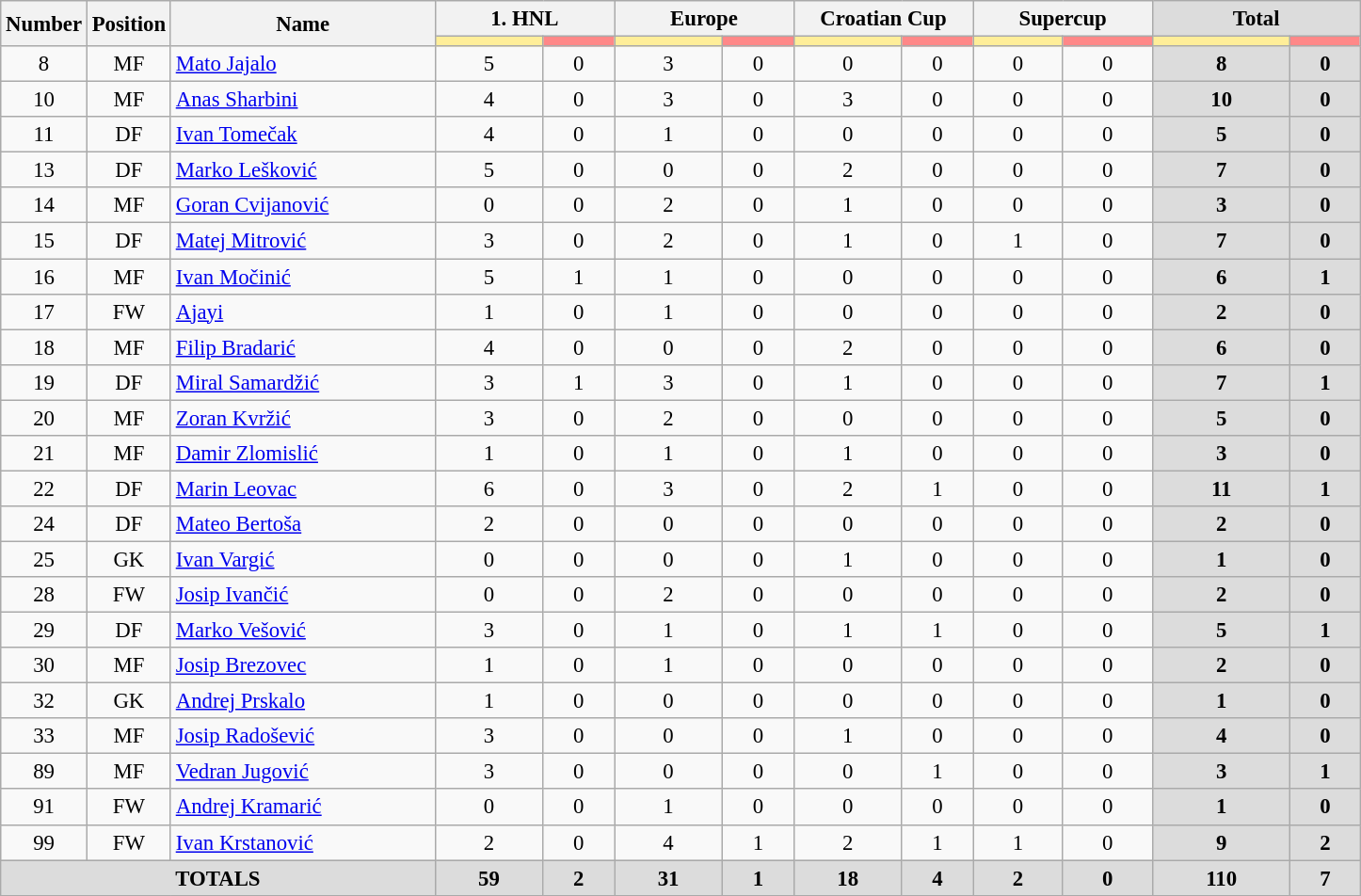<table class="wikitable" style="font-size: 95%; text-align: center;">
<tr>
<th width=40 rowspan="2"  align="center">Number</th>
<th width=40 rowspan="2"  align="center">Position</th>
<th width=180 rowspan="2"  align="center">Name</th>
<th width=120 colspan="2" align="center">1. HNL</th>
<th width=120 colspan="2" align="center">Europe</th>
<th width=120 colspan="2" align="center">Croatian Cup</th>
<th width=120 colspan="2" align="center">Supercup</th>
<th width=140 colspan="2" align="center" style="background: #DCDCDC">Total</th>
</tr>
<tr>
<th style="background: #FFEE99"></th>
<th style="background: #FF8888"></th>
<th style="background: #FFEE99"></th>
<th style="background: #FF8888"></th>
<th style="background: #FFEE99"></th>
<th style="background: #FF8888"></th>
<th style="background: #FFEE99"></th>
<th style="background: #FF8888"></th>
<th style="background: #FFEE99"></th>
<th style="background: #FF8888"></th>
</tr>
<tr>
<td>8</td>
<td>MF</td>
<td style="text-align:left;"> <a href='#'>Mato Jajalo</a></td>
<td>5</td>
<td>0</td>
<td>3</td>
<td>0</td>
<td>0</td>
<td>0</td>
<td>0</td>
<td>0</td>
<th style="background: #DCDCDC">8</th>
<th style="background: #DCDCDC">0</th>
</tr>
<tr>
<td>10</td>
<td>MF</td>
<td style="text-align:left;"> <a href='#'>Anas Sharbini</a></td>
<td>4</td>
<td>0</td>
<td>3</td>
<td>0</td>
<td>3</td>
<td>0</td>
<td>0</td>
<td>0</td>
<th style="background: #DCDCDC">10</th>
<th style="background: #DCDCDC">0</th>
</tr>
<tr>
<td>11</td>
<td>DF</td>
<td style="text-align:left;"> <a href='#'>Ivan Tomečak</a></td>
<td>4</td>
<td>0</td>
<td>1</td>
<td>0</td>
<td>0</td>
<td>0</td>
<td>0</td>
<td>0</td>
<th style="background: #DCDCDC">5</th>
<th style="background: #DCDCDC">0</th>
</tr>
<tr>
<td>13</td>
<td>DF</td>
<td style="text-align:left;"> <a href='#'>Marko Lešković</a></td>
<td>5</td>
<td>0</td>
<td>0</td>
<td>0</td>
<td>2</td>
<td>0</td>
<td>0</td>
<td>0</td>
<th style="background: #DCDCDC">7</th>
<th style="background: #DCDCDC">0</th>
</tr>
<tr>
<td>14</td>
<td>MF</td>
<td style="text-align:left;"> <a href='#'>Goran Cvijanović</a></td>
<td>0</td>
<td>0</td>
<td>2</td>
<td>0</td>
<td>1</td>
<td>0</td>
<td>0</td>
<td>0</td>
<th style="background: #DCDCDC">3</th>
<th style="background: #DCDCDC">0</th>
</tr>
<tr>
<td>15</td>
<td>DF</td>
<td style="text-align:left;"> <a href='#'>Matej Mitrović</a></td>
<td>3</td>
<td>0</td>
<td>2</td>
<td>0</td>
<td>1</td>
<td>0</td>
<td>1</td>
<td>0</td>
<th style="background: #DCDCDC">7</th>
<th style="background: #DCDCDC">0</th>
</tr>
<tr>
<td>16</td>
<td>MF</td>
<td style="text-align:left;"> <a href='#'>Ivan Močinić</a></td>
<td>5</td>
<td>1</td>
<td>1</td>
<td>0</td>
<td>0</td>
<td>0</td>
<td>0</td>
<td>0</td>
<th style="background: #DCDCDC">6</th>
<th style="background: #DCDCDC">1</th>
</tr>
<tr>
<td>17</td>
<td>FW</td>
<td style="text-align:left;"> <a href='#'>Ajayi</a></td>
<td>1</td>
<td>0</td>
<td>1</td>
<td>0</td>
<td>0</td>
<td>0</td>
<td>0</td>
<td>0</td>
<th style="background: #DCDCDC">2</th>
<th style="background: #DCDCDC">0</th>
</tr>
<tr>
<td>18</td>
<td>MF</td>
<td style="text-align:left;"> <a href='#'>Filip Bradarić</a></td>
<td>4</td>
<td>0</td>
<td>0</td>
<td>0</td>
<td>2</td>
<td>0</td>
<td>0</td>
<td>0</td>
<th style="background: #DCDCDC">6</th>
<th style="background: #DCDCDC">0</th>
</tr>
<tr>
<td>19</td>
<td>DF</td>
<td style="text-align:left;"> <a href='#'>Miral Samardžić</a></td>
<td>3</td>
<td>1</td>
<td>3</td>
<td>0</td>
<td>1</td>
<td>0</td>
<td>0</td>
<td>0</td>
<th style="background: #DCDCDC">7</th>
<th style="background: #DCDCDC">1</th>
</tr>
<tr>
<td>20</td>
<td>MF</td>
<td style="text-align:left;"> <a href='#'>Zoran Kvržić</a></td>
<td>3</td>
<td>0</td>
<td>2</td>
<td>0</td>
<td>0</td>
<td>0</td>
<td>0</td>
<td>0</td>
<th style="background: #DCDCDC">5</th>
<th style="background: #DCDCDC">0</th>
</tr>
<tr>
<td>21</td>
<td>MF</td>
<td style="text-align:left;"> <a href='#'>Damir Zlomislić</a></td>
<td>1</td>
<td>0</td>
<td>1</td>
<td>0</td>
<td>1</td>
<td>0</td>
<td>0</td>
<td>0</td>
<th style="background: #DCDCDC">3</th>
<th style="background: #DCDCDC">0</th>
</tr>
<tr>
<td>22</td>
<td>DF</td>
<td style="text-align:left;"> <a href='#'>Marin Leovac</a></td>
<td>6</td>
<td>0</td>
<td>3</td>
<td>0</td>
<td>2</td>
<td>1</td>
<td>0</td>
<td>0</td>
<th style="background: #DCDCDC">11</th>
<th style="background: #DCDCDC">1</th>
</tr>
<tr>
<td>24</td>
<td>DF</td>
<td style="text-align:left;"> <a href='#'>Mateo Bertoša</a></td>
<td>2</td>
<td>0</td>
<td>0</td>
<td>0</td>
<td>0</td>
<td>0</td>
<td>0</td>
<td>0</td>
<th style="background: #DCDCDC">2</th>
<th style="background: #DCDCDC">0</th>
</tr>
<tr>
<td>25</td>
<td>GK</td>
<td style="text-align:left;"> <a href='#'>Ivan Vargić</a></td>
<td>0</td>
<td>0</td>
<td>0</td>
<td>0</td>
<td>1</td>
<td>0</td>
<td>0</td>
<td>0</td>
<th style="background: #DCDCDC">1</th>
<th style="background: #DCDCDC">0</th>
</tr>
<tr>
<td>28</td>
<td>FW</td>
<td style="text-align:left;"> <a href='#'>Josip Ivančić</a></td>
<td>0</td>
<td>0</td>
<td>2</td>
<td>0</td>
<td>0</td>
<td>0</td>
<td>0</td>
<td>0</td>
<th style="background: #DCDCDC">2</th>
<th style="background: #DCDCDC">0</th>
</tr>
<tr>
<td>29</td>
<td>DF</td>
<td style="text-align:left;"> <a href='#'>Marko Vešović</a></td>
<td>3</td>
<td>0</td>
<td>1</td>
<td>0</td>
<td>1</td>
<td>1</td>
<td>0</td>
<td>0</td>
<th style="background: #DCDCDC">5</th>
<th style="background: #DCDCDC">1</th>
</tr>
<tr>
<td>30</td>
<td>MF</td>
<td style="text-align:left;"> <a href='#'>Josip Brezovec</a></td>
<td>1</td>
<td>0</td>
<td>1</td>
<td>0</td>
<td>0</td>
<td>0</td>
<td>0</td>
<td>0</td>
<th style="background: #DCDCDC">2</th>
<th style="background: #DCDCDC">0</th>
</tr>
<tr>
<td>32</td>
<td>GK</td>
<td style="text-align:left;"> <a href='#'>Andrej Prskalo</a></td>
<td>1</td>
<td>0</td>
<td>0</td>
<td>0</td>
<td>0</td>
<td>0</td>
<td>0</td>
<td>0</td>
<th style="background: #DCDCDC">1</th>
<th style="background: #DCDCDC">0</th>
</tr>
<tr>
<td>33</td>
<td>MF</td>
<td style="text-align:left;"> <a href='#'>Josip Radošević</a></td>
<td>3</td>
<td>0</td>
<td>0</td>
<td>0</td>
<td>1</td>
<td>0</td>
<td>0</td>
<td>0</td>
<th style="background: #DCDCDC">4</th>
<th style="background: #DCDCDC">0</th>
</tr>
<tr>
<td>89</td>
<td>MF</td>
<td style="text-align:left;"> <a href='#'>Vedran Jugović</a></td>
<td>3</td>
<td>0</td>
<td>0</td>
<td>0</td>
<td>0</td>
<td>1</td>
<td>0</td>
<td>0</td>
<th style="background: #DCDCDC">3</th>
<th style="background: #DCDCDC">1</th>
</tr>
<tr>
<td>91</td>
<td>FW</td>
<td style="text-align:left;"> <a href='#'>Andrej Kramarić</a></td>
<td>0</td>
<td>0</td>
<td>1</td>
<td>0</td>
<td>0</td>
<td>0</td>
<td>0</td>
<td>0</td>
<th style="background: #DCDCDC">1</th>
<th style="background: #DCDCDC">0</th>
</tr>
<tr>
<td>99</td>
<td>FW</td>
<td style="text-align:left;"> <a href='#'>Ivan Krstanović</a></td>
<td>2</td>
<td>0</td>
<td>4</td>
<td>1</td>
<td>2</td>
<td>1</td>
<td>1</td>
<td>0</td>
<th style="background: #DCDCDC">9</th>
<th style="background: #DCDCDC">2</th>
</tr>
<tr>
<th colspan="3" align="center" style="background: #DCDCDC">TOTALS</th>
<th style="background: #DCDCDC">59</th>
<th style="background: #DCDCDC">2</th>
<th style="background: #DCDCDC">31</th>
<th style="background: #DCDCDC">1</th>
<th style="background: #DCDCDC">18</th>
<th style="background: #DCDCDC">4</th>
<th style="background: #DCDCDC">2</th>
<th style="background: #DCDCDC">0</th>
<th style="background: #DCDCDC">110</th>
<th style="background: #DCDCDC">7</th>
</tr>
<tr>
</tr>
</table>
